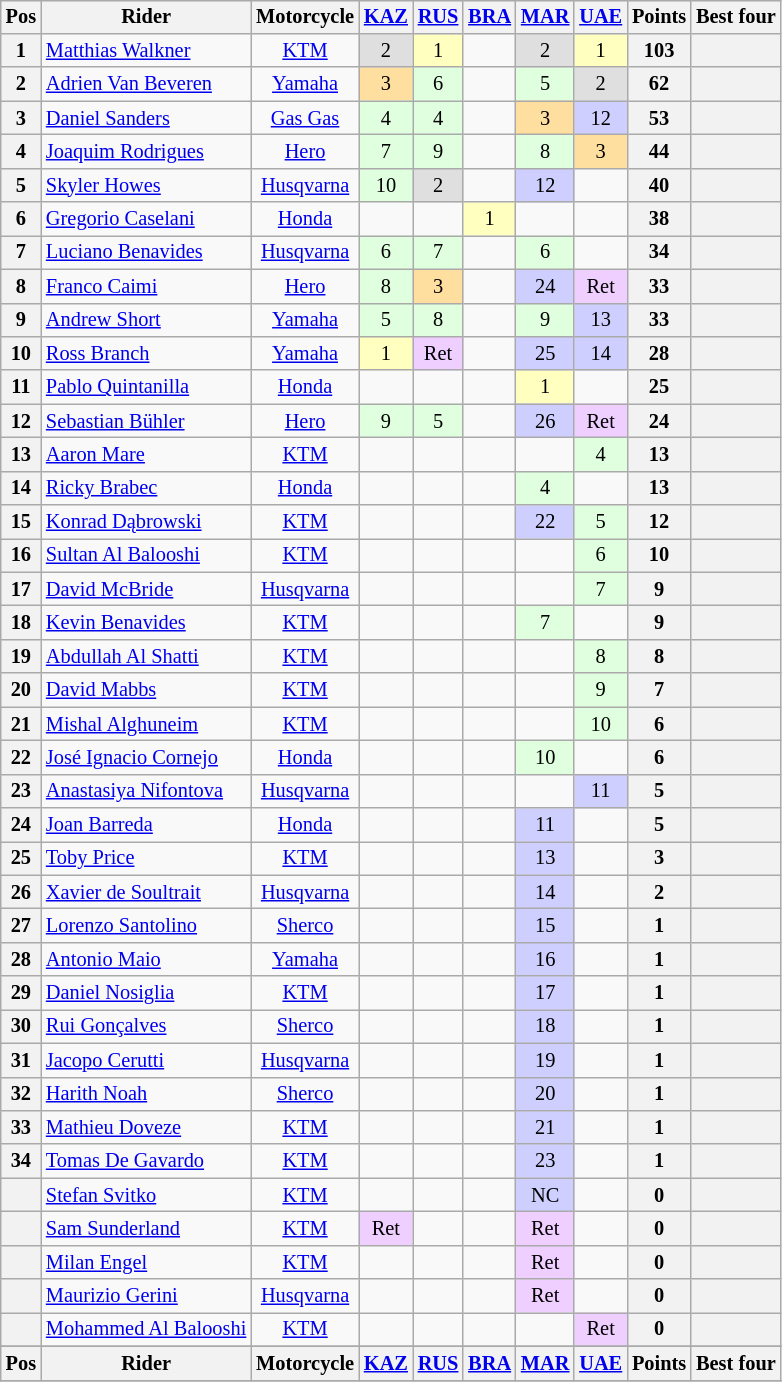<table class="wikitable" style="font-size: 85%; text-align: center; display: inline-table;">
<tr valign="top">
<th valign="middle">Pos</th>
<th valign="middle">Rider</th>
<th valign="middle">Motorcycle</th>
<th><a href='#'>KAZ</a><br></th>
<th><a href='#'>RUS</a><br></th>
<th><a href='#'>BRA</a><br></th>
<th><a href='#'>MAR</a><br></th>
<th><a href='#'>UAE</a><br></th>
<th valign="middle">Points</th>
<th valign="middle">Best four</th>
</tr>
<tr>
<th>1</th>
<td align=left> <a href='#'>Matthias Walkner</a></td>
<td><a href='#'>KTM</a></td>
<td style="background:#dfdfdf;">2</td>
<td style="background:#ffffbf;">1</td>
<td></td>
<td style="background:#dfdfdf;">2</td>
<td style="background:#ffffbf;">1</td>
<th>103</th>
<th></th>
</tr>
<tr>
<th>2</th>
<td align=left> <a href='#'>Adrien Van Beveren</a></td>
<td><a href='#'>Yamaha</a></td>
<td style="background:#ffdf9f;">3</td>
<td style="background:#dfffdf;">6</td>
<td></td>
<td style="background:#dfffdf;">5</td>
<td style="background:#dfdfdf;">2</td>
<th>62</th>
<th></th>
</tr>
<tr>
<th>3</th>
<td align=left> <a href='#'>Daniel Sanders</a></td>
<td><a href='#'>Gas Gas</a></td>
<td style="background:#dfffdf;">4</td>
<td style="background:#dfffdf;">4</td>
<td></td>
<td style="background:#ffdf9f;">3</td>
<td style="background:#cfcfff;">12</td>
<th>53</th>
<th></th>
</tr>
<tr>
<th>4</th>
<td align=left> <a href='#'>Joaquim Rodrigues</a></td>
<td><a href='#'>Hero</a></td>
<td style="background:#dfffdf;">7</td>
<td style="background:#dfffdf;">9</td>
<td></td>
<td style="background:#dfffdf;">8</td>
<td style="background:#ffdf9f;">3</td>
<th>44</th>
<th></th>
</tr>
<tr>
<th>5</th>
<td align=left> <a href='#'>Skyler Howes</a></td>
<td><a href='#'>Husqvarna</a></td>
<td style="background:#dfffdf;">10</td>
<td style="background:#dfdfdf;">2</td>
<td></td>
<td style="background:#cfcfff;">12</td>
<td></td>
<th>40</th>
<th></th>
</tr>
<tr>
<th>6</th>
<td align=left> <a href='#'>Gregorio Caselani</a></td>
<td><a href='#'>Honda</a></td>
<td></td>
<td></td>
<td style="background:#ffffbf;">1</td>
<td></td>
<td></td>
<th>38</th>
<th></th>
</tr>
<tr>
<th>7</th>
<td align=left> <a href='#'>Luciano Benavides</a></td>
<td><a href='#'>Husqvarna</a></td>
<td style="background:#dfffdf;">6</td>
<td style="background:#dfffdf;">7</td>
<td></td>
<td style="background:#dfffdf;">6</td>
<td></td>
<th>34</th>
<th></th>
</tr>
<tr>
<th>8</th>
<td align=left> <a href='#'>Franco Caimi</a></td>
<td><a href='#'>Hero</a></td>
<td style="background:#dfffdf;">8</td>
<td style="background:#ffdf9f;">3</td>
<td></td>
<td style="background:#cfcfff;">24</td>
<td style="background:#efcfff;">Ret</td>
<th>33</th>
<th></th>
</tr>
<tr>
<th>9</th>
<td align=left> <a href='#'>Andrew Short</a></td>
<td><a href='#'>Yamaha</a></td>
<td style="background:#dfffdf;">5</td>
<td style="background:#dfffdf;">8</td>
<td></td>
<td style="background:#dfffdf;">9</td>
<td style="background:#cfcfff;">13</td>
<th>33</th>
<th></th>
</tr>
<tr>
<th>10</th>
<td align=left> <a href='#'>Ross Branch</a></td>
<td><a href='#'>Yamaha</a></td>
<td style="background:#ffffbf;">1</td>
<td style="background:#efcfff;">Ret</td>
<td></td>
<td style="background:#cfcfff;">25</td>
<td style="background:#cfcfff;">14</td>
<th>28</th>
<th></th>
</tr>
<tr>
<th>11</th>
<td align=left> <a href='#'>Pablo Quintanilla</a></td>
<td><a href='#'>Honda</a></td>
<td></td>
<td></td>
<td></td>
<td style="background:#ffffbf;">1</td>
<td></td>
<th>25</th>
<th></th>
</tr>
<tr>
<th>12</th>
<td align=left> <a href='#'>Sebastian Bühler</a></td>
<td><a href='#'>Hero</a></td>
<td style="background:#dfffdf;">9</td>
<td style="background:#dfffdf;">5</td>
<td></td>
<td style="background:#cfcfff;">26</td>
<td style="background:#efcfff;">Ret</td>
<th>24</th>
<th></th>
</tr>
<tr>
<th>13</th>
<td align=left> <a href='#'>Aaron Mare</a></td>
<td><a href='#'>KTM</a></td>
<td></td>
<td></td>
<td></td>
<td></td>
<td style="background:#dfffdf;">4</td>
<th>13</th>
<th></th>
</tr>
<tr>
<th>14</th>
<td align=left> <a href='#'>Ricky Brabec</a></td>
<td><a href='#'>Honda</a></td>
<td></td>
<td></td>
<td></td>
<td style="background:#dfffdf;">4</td>
<td></td>
<th>13</th>
<th></th>
</tr>
<tr>
<th>15</th>
<td align=left> <a href='#'>Konrad Dąbrowski</a></td>
<td><a href='#'>KTM</a></td>
<td></td>
<td></td>
<td></td>
<td style="background:#cfcfff;">22</td>
<td style="background:#dfffdf;">5</td>
<th>12</th>
<th></th>
</tr>
<tr>
<th>16</th>
<td align=left> <a href='#'>Sultan Al Balooshi</a></td>
<td><a href='#'>KTM</a></td>
<td></td>
<td></td>
<td></td>
<td></td>
<td style="background:#dfffdf;">6</td>
<th>10</th>
<th></th>
</tr>
<tr>
<th>17</th>
<td align=left> <a href='#'>David McBride</a></td>
<td><a href='#'>Husqvarna</a></td>
<td></td>
<td></td>
<td></td>
<td></td>
<td style="background:#dfffdf;">7</td>
<th>9</th>
<th></th>
</tr>
<tr>
<th>18</th>
<td align=left> <a href='#'>Kevin Benavides</a></td>
<td><a href='#'>KTM</a></td>
<td></td>
<td></td>
<td></td>
<td style="background:#dfffdf;">7</td>
<td></td>
<th>9</th>
<th></th>
</tr>
<tr>
<th>19</th>
<td align=left> <a href='#'>Abdullah Al Shatti</a></td>
<td><a href='#'>KTM</a></td>
<td></td>
<td></td>
<td></td>
<td></td>
<td style="background:#dfffdf;">8</td>
<th>8</th>
<th></th>
</tr>
<tr>
<th>20</th>
<td align=left> <a href='#'>David Mabbs</a></td>
<td><a href='#'>KTM</a></td>
<td></td>
<td></td>
<td></td>
<td></td>
<td style="background:#dfffdf;">9</td>
<th>7</th>
<th></th>
</tr>
<tr>
<th>21</th>
<td align=left> <a href='#'>Mishal Alghuneim</a></td>
<td><a href='#'>KTM</a></td>
<td></td>
<td></td>
<td></td>
<td></td>
<td style="background:#dfffdf;">10</td>
<th>6</th>
<th></th>
</tr>
<tr>
<th>22</th>
<td align=left> <a href='#'>José Ignacio Cornejo</a></td>
<td><a href='#'>Honda</a></td>
<td></td>
<td></td>
<td></td>
<td style="background:#dfffdf;">10</td>
<td></td>
<th>6</th>
<th></th>
</tr>
<tr>
<th>23</th>
<td align=left> <a href='#'>Anastasiya Nifontova</a></td>
<td><a href='#'>Husqvarna</a></td>
<td></td>
<td></td>
<td></td>
<td></td>
<td style="background:#cfcfff;">11</td>
<th>5</th>
<th></th>
</tr>
<tr>
<th>24</th>
<td align=left> <a href='#'>Joan Barreda</a></td>
<td><a href='#'>Honda</a></td>
<td></td>
<td></td>
<td></td>
<td style="background:#cfcfff;">11</td>
<td></td>
<th>5</th>
<th></th>
</tr>
<tr>
<th>25</th>
<td align=left> <a href='#'>Toby Price</a></td>
<td><a href='#'>KTM</a></td>
<td></td>
<td></td>
<td></td>
<td style="background:#cfcfff;">13</td>
<td></td>
<th>3</th>
<th></th>
</tr>
<tr>
<th>26</th>
<td align=left> <a href='#'>Xavier de Soultrait</a></td>
<td><a href='#'>Husqvarna</a></td>
<td></td>
<td></td>
<td></td>
<td style="background:#cfcfff;">14</td>
<td></td>
<th>2</th>
<th></th>
</tr>
<tr>
<th>27</th>
<td align=left> <a href='#'>Lorenzo Santolino</a></td>
<td><a href='#'>Sherco</a></td>
<td></td>
<td></td>
<td></td>
<td style="background:#cfcfff;">15</td>
<td></td>
<th>1</th>
<th></th>
</tr>
<tr>
<th>28</th>
<td align=left> <a href='#'>Antonio Maio</a></td>
<td><a href='#'>Yamaha</a></td>
<td></td>
<td></td>
<td></td>
<td style="background:#cfcfff;">16</td>
<td></td>
<th>1</th>
<th></th>
</tr>
<tr>
<th>29</th>
<td align=left> <a href='#'>Daniel Nosiglia</a></td>
<td><a href='#'>KTM</a></td>
<td></td>
<td></td>
<td></td>
<td style="background:#cfcfff;">17</td>
<td></td>
<th>1</th>
<th></th>
</tr>
<tr>
<th>30</th>
<td align=left> <a href='#'>Rui Gonçalves</a></td>
<td><a href='#'>Sherco</a></td>
<td></td>
<td></td>
<td></td>
<td style="background:#cfcfff;">18</td>
<td></td>
<th>1</th>
<th></th>
</tr>
<tr>
<th>31</th>
<td align=left> <a href='#'>Jacopo Cerutti</a></td>
<td><a href='#'>Husqvarna</a></td>
<td></td>
<td></td>
<td></td>
<td style="background:#cfcfff;">19</td>
<td></td>
<th>1</th>
<th></th>
</tr>
<tr>
<th>32</th>
<td align=left> <a href='#'>Harith Noah</a></td>
<td><a href='#'>Sherco</a></td>
<td></td>
<td></td>
<td></td>
<td style="background:#cfcfff;">20</td>
<td></td>
<th>1</th>
<th></th>
</tr>
<tr>
<th>33</th>
<td align=left> <a href='#'>Mathieu Doveze</a></td>
<td><a href='#'>KTM</a></td>
<td></td>
<td></td>
<td></td>
<td style="background:#cfcfff;">21</td>
<td></td>
<th>1</th>
<th></th>
</tr>
<tr>
<th>34</th>
<td align=left> <a href='#'>Tomas De Gavardo</a></td>
<td><a href='#'>KTM</a></td>
<td></td>
<td></td>
<td></td>
<td style="background:#cfcfff;">23</td>
<td></td>
<th>1</th>
<th></th>
</tr>
<tr>
<th></th>
<td align=left> <a href='#'>Stefan Svitko</a></td>
<td><a href='#'>KTM</a></td>
<td></td>
<td></td>
<td></td>
<td style="background:#cfcfff;">NC</td>
<td></td>
<th>0</th>
<th></th>
</tr>
<tr>
<th></th>
<td align=left> <a href='#'>Sam Sunderland</a></td>
<td><a href='#'>KTM</a></td>
<td style="background:#efcfff;">Ret</td>
<td></td>
<td></td>
<td style="background:#efcfff;">Ret</td>
<td></td>
<th>0</th>
<th></th>
</tr>
<tr>
<th></th>
<td align=left> <a href='#'>Milan Engel</a></td>
<td><a href='#'>KTM</a></td>
<td></td>
<td></td>
<td></td>
<td style="background:#efcfff;">Ret</td>
<td></td>
<th>0</th>
<th></th>
</tr>
<tr>
<th></th>
<td align=left> <a href='#'>Maurizio Gerini</a></td>
<td><a href='#'>Husqvarna</a></td>
<td></td>
<td></td>
<td></td>
<td style="background:#efcfff;">Ret</td>
<td></td>
<th>0</th>
<th></th>
</tr>
<tr>
<th></th>
<td align=left> <a href='#'>Mohammed Al Balooshi</a></td>
<td><a href='#'>KTM</a></td>
<td></td>
<td></td>
<td></td>
<td></td>
<td style="background:#efcfff;">Ret</td>
<th>0</th>
<th></th>
</tr>
<tr>
</tr>
<tr valign="top">
<th valign="middle">Pos</th>
<th valign="middle">Rider</th>
<th valign="middle">Motorcycle</th>
<th><a href='#'>KAZ</a><br></th>
<th><a href='#'>RUS</a><br></th>
<th><a href='#'>BRA</a><br></th>
<th><a href='#'>MAR</a><br></th>
<th><a href='#'>UAE</a><br></th>
<th valign="middle">Points</th>
<th valign="middle">Best four</th>
</tr>
<tr>
</tr>
</table>
